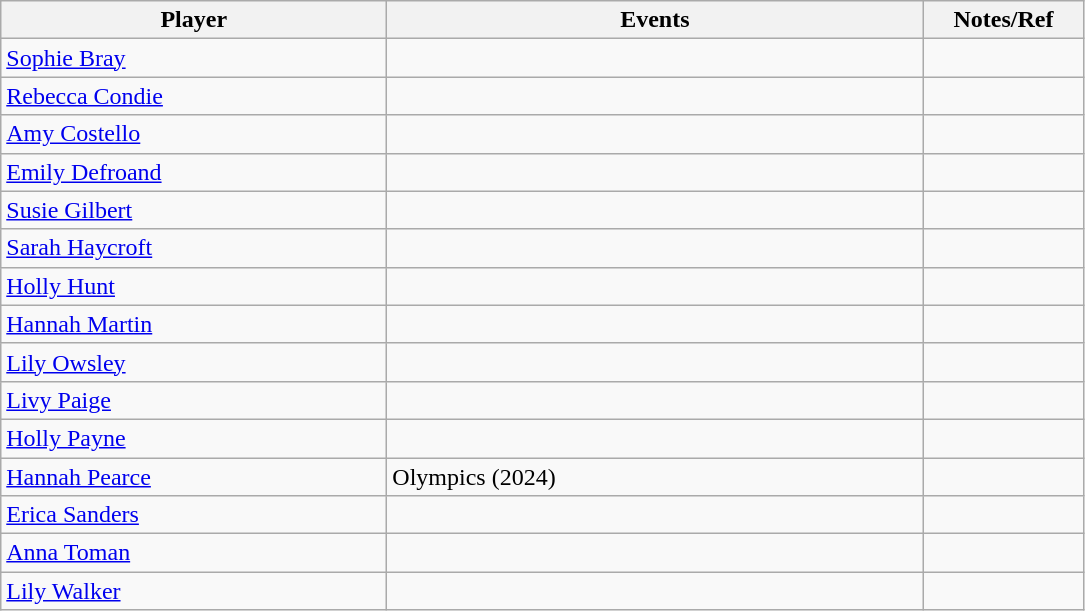<table class="wikitable">
<tr>
<th width=250>Player</th>
<th width=350>Events</th>
<th width=100>Notes/Ref</th>
</tr>
<tr>
<td> <a href='#'>Sophie Bray</a></td>
<td></td>
<td></td>
</tr>
<tr>
<td> <a href='#'>Rebecca Condie</a></td>
<td></td>
<td></td>
</tr>
<tr>
<td> <a href='#'>Amy Costello</a></td>
<td></td>
<td></td>
</tr>
<tr>
<td> <a href='#'>Emily Defroand</a></td>
<td></td>
<td></td>
</tr>
<tr>
<td> <a href='#'>Susie Gilbert</a></td>
<td></td>
<td></td>
</tr>
<tr>
<td> <a href='#'>Sarah Haycroft</a></td>
<td></td>
<td></td>
</tr>
<tr>
<td> <a href='#'>Holly Hunt</a></td>
<td></td>
<td></td>
</tr>
<tr>
<td> <a href='#'>Hannah Martin</a></td>
<td></td>
<td></td>
</tr>
<tr>
<td> <a href='#'>Lily Owsley</a></td>
<td></td>
<td></td>
</tr>
<tr>
<td> <a href='#'>Livy Paige</a></td>
<td></td>
<td></td>
</tr>
<tr>
<td> <a href='#'>Holly Payne</a></td>
<td></td>
<td></td>
</tr>
<tr>
<td> <a href='#'>Hannah Pearce</a></td>
<td>Olympics (2024)</td>
<td></td>
</tr>
<tr>
<td> <a href='#'>Erica Sanders</a></td>
<td></td>
<td></td>
</tr>
<tr>
<td> <a href='#'>Anna Toman</a></td>
<td></td>
<td></td>
</tr>
<tr>
<td> <a href='#'>Lily Walker</a></td>
<td></td>
<td></td>
</tr>
</table>
